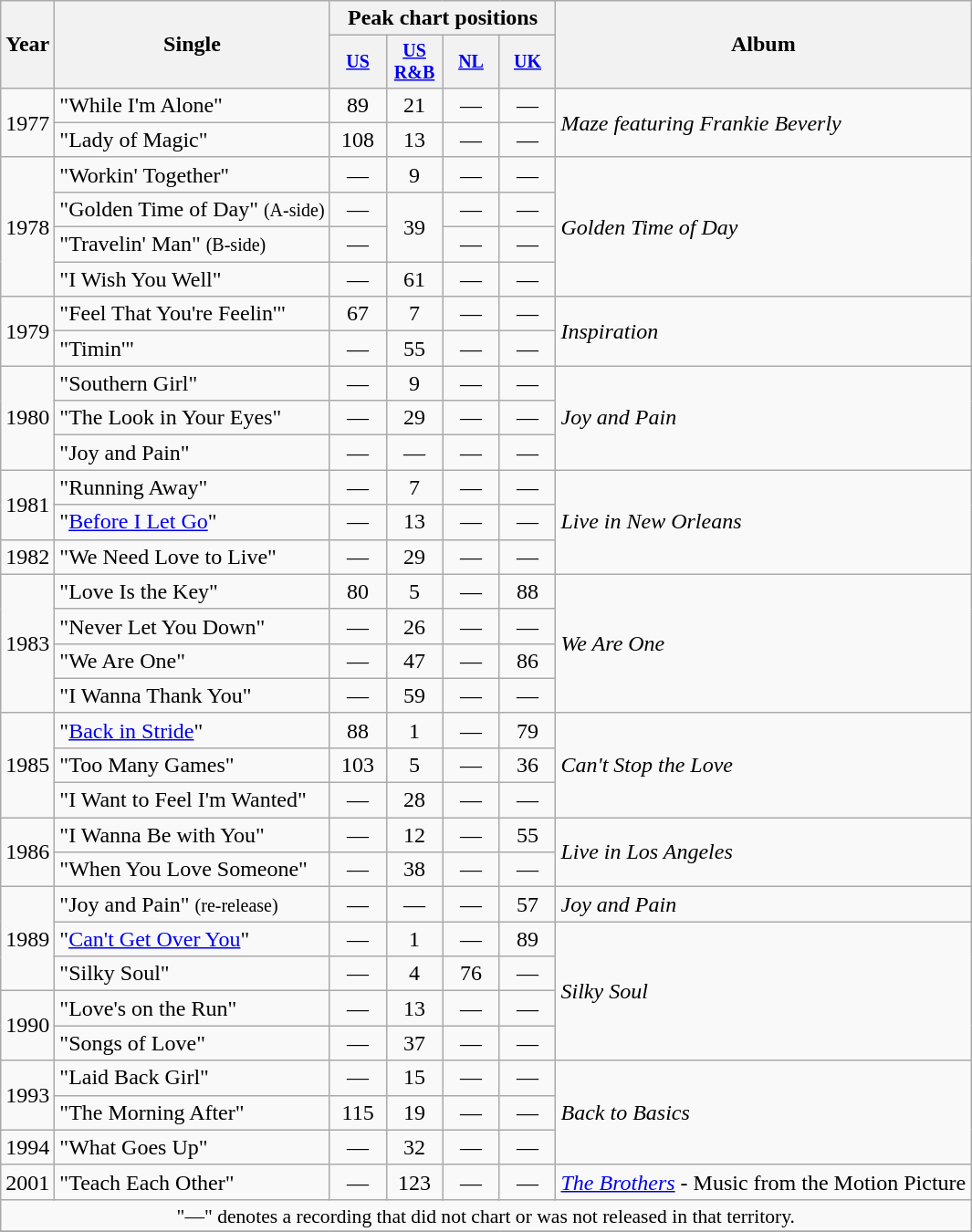<table class="wikitable" style="text-align:center;">
<tr>
<th rowspan="2">Year</th>
<th rowspan="2">Single</th>
<th colspan="4">Peak chart positions</th>
<th rowspan="2">Album</th>
</tr>
<tr style="font-size:smaller;">
<th width="35"><a href='#'>US</a><br></th>
<th width="35"><a href='#'>US<br>R&B</a><br></th>
<th width="35"><a href='#'>NL</a><br></th>
<th width="35"><a href='#'>UK</a><br></th>
</tr>
<tr>
<td rowspan="2">1977</td>
<td style="text-align:left">"While I'm Alone"</td>
<td>89</td>
<td>21</td>
<td>—</td>
<td>—</td>
<td style="text-align:left" rowspan="2"><em>Maze featuring Frankie Beverly</em></td>
</tr>
<tr>
<td style="text-align:left">"Lady of Magic"</td>
<td>108</td>
<td>13</td>
<td>—</td>
<td>—</td>
</tr>
<tr>
<td rowspan="4">1978</td>
<td style="text-align:left">"Workin' Together"</td>
<td>—</td>
<td>9</td>
<td>—</td>
<td>—</td>
<td style="text-align:left" rowspan="4"><em>Golden Time of Day</em></td>
</tr>
<tr>
<td style="text-align:left">"Golden Time of Day" <small>(A-side)</small></td>
<td>—</td>
<td rowspan="2">39</td>
<td>—</td>
<td>—</td>
</tr>
<tr>
<td style="text-align:left">"Travelin' Man" <small>(B-side)</small></td>
<td>—</td>
<td>—</td>
<td>—</td>
</tr>
<tr>
<td style="text-align:left">"I Wish You Well"</td>
<td>—</td>
<td>61</td>
<td>—</td>
<td>—</td>
</tr>
<tr>
<td rowspan="2">1979</td>
<td style="text-align:left">"Feel That You're Feelin'"</td>
<td>67</td>
<td>7</td>
<td>—</td>
<td>—</td>
<td style="text-align:left" rowspan="2"><em>Inspiration</em></td>
</tr>
<tr>
<td style="text-align:left">"Timin'"</td>
<td>—</td>
<td>55</td>
<td>—</td>
<td>—</td>
</tr>
<tr>
<td rowspan="3">1980</td>
<td style="text-align:left">"Southern Girl"</td>
<td>—</td>
<td>9</td>
<td>—</td>
<td>—</td>
<td style="text-align:left" rowspan="3"><em>Joy and Pain</em></td>
</tr>
<tr>
<td style="text-align:left">"The Look in Your Eyes"</td>
<td>—</td>
<td>29</td>
<td>—</td>
<td>—</td>
</tr>
<tr>
<td style="text-align:left">"Joy and Pain"</td>
<td>—</td>
<td>—</td>
<td>—</td>
<td>—</td>
</tr>
<tr>
<td rowspan="2">1981</td>
<td style="text-align:left">"Running Away"</td>
<td>—</td>
<td>7</td>
<td>—</td>
<td>—</td>
<td style="text-align:left" rowspan="3"><em>Live in New Orleans</em></td>
</tr>
<tr>
<td style="text-align:left">"<a href='#'>Before I Let Go</a>"</td>
<td>—</td>
<td>13</td>
<td>—</td>
<td>—</td>
</tr>
<tr>
<td>1982</td>
<td style="text-align:left">"We Need Love to Live"</td>
<td>—</td>
<td>29</td>
<td>—</td>
<td>—</td>
</tr>
<tr>
<td rowspan="4">1983</td>
<td style="text-align:left">"Love Is the Key"</td>
<td>80</td>
<td>5</td>
<td>—</td>
<td>88</td>
<td style="text-align:left" rowspan="4"><em>We Are One</em></td>
</tr>
<tr>
<td style="text-align:left">"Never Let You Down"</td>
<td>—</td>
<td>26</td>
<td>—</td>
<td>—</td>
</tr>
<tr>
<td style="text-align:left">"We Are One"</td>
<td>—</td>
<td>47</td>
<td>—</td>
<td>86</td>
</tr>
<tr>
<td style="text-align:left">"I Wanna Thank You"</td>
<td>—</td>
<td>59</td>
<td>—</td>
<td>—</td>
</tr>
<tr>
<td rowspan="3">1985</td>
<td style="text-align:left">"<a href='#'>Back in Stride</a>"</td>
<td>88</td>
<td>1</td>
<td>—</td>
<td>79</td>
<td style="text-align:left" rowspan="3"><em>Can't Stop the Love</em></td>
</tr>
<tr>
<td style="text-align:left">"Too Many Games"</td>
<td>103</td>
<td>5</td>
<td>—</td>
<td>36</td>
</tr>
<tr>
<td style="text-align:left">"I Want to Feel I'm Wanted"</td>
<td>—</td>
<td>28</td>
<td>—</td>
<td>—</td>
</tr>
<tr>
<td rowspan="2">1986</td>
<td style="text-align:left">"I Wanna Be with You"</td>
<td>—</td>
<td>12</td>
<td>—</td>
<td>55</td>
<td style="text-align:left" rowspan="2"><em>Live in Los Angeles</em></td>
</tr>
<tr>
<td style="text-align:left">"When You Love Someone"</td>
<td>—</td>
<td>38</td>
<td>—</td>
<td>—</td>
</tr>
<tr>
<td rowspan="3">1989</td>
<td style="text-align:left">"Joy and Pain" <small>(re-release)</small></td>
<td>—</td>
<td>—</td>
<td>—</td>
<td>57</td>
<td style="text-align:left" rowspan="1"><em>Joy and Pain</em></td>
</tr>
<tr>
<td style="text-align:left">"<a href='#'>Can't Get Over You</a>"</td>
<td>—</td>
<td>1</td>
<td>—</td>
<td>89</td>
<td style="text-align:left" rowspan="4"><em>Silky Soul</em></td>
</tr>
<tr>
<td style="text-align:left">"Silky Soul"</td>
<td>—</td>
<td>4</td>
<td>76</td>
<td>—</td>
</tr>
<tr>
<td rowspan="2">1990</td>
<td style="text-align:left">"Love's on the Run"</td>
<td>—</td>
<td>13</td>
<td>—</td>
<td>—</td>
</tr>
<tr>
<td style="text-align:left">"Songs of Love"</td>
<td>—</td>
<td>37</td>
<td>—</td>
<td>—</td>
</tr>
<tr>
<td rowspan="2">1993</td>
<td style="text-align:left">"Laid Back Girl"</td>
<td>—</td>
<td>15</td>
<td>—</td>
<td>—</td>
<td style="text-align:left" rowspan="3"><em>Back to Basics</em></td>
</tr>
<tr>
<td style="text-align:left">"The Morning After"</td>
<td>115</td>
<td>19</td>
<td>—</td>
<td>—</td>
</tr>
<tr>
<td>1994</td>
<td style="text-align:left">"What Goes Up"</td>
<td>—</td>
<td>32</td>
<td>—</td>
<td>—</td>
</tr>
<tr>
<td>2001</td>
<td style="text-align:left">"Teach Each Other"</td>
<td>—</td>
<td>123</td>
<td>—</td>
<td>—</td>
<td style="text-align:left" rowspan="1"><em><a href='#'>The Brothers</a></em> - Music from the Motion Picture</td>
</tr>
<tr>
<td colspan="15" style="font-size:90%">"—" denotes a recording that did not chart or was not released in that territory.</td>
</tr>
<tr>
</tr>
</table>
